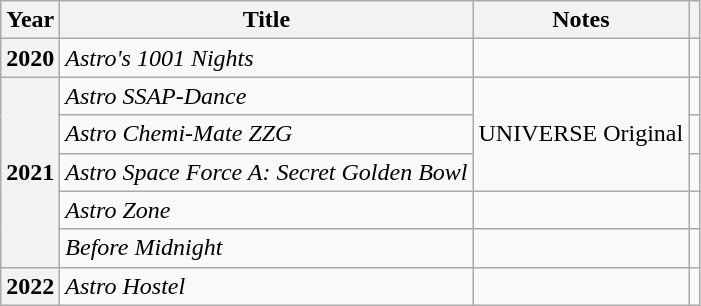<table class="wikitable sortable plainrowheaders">
<tr>
<th scope="col">Year</th>
<th scope="col">Title</th>
<th scope="col">Notes</th>
<th scope="col" class="unsortable"></th>
</tr>
<tr>
<th scope="row">2020</th>
<td><em>Astro's 1001 Nights</em></td>
<td></td>
<td align="center"></td>
</tr>
<tr>
<th scope="row" rowspan="5">2021</th>
<td><em>Astro SSAP-Dance</em></td>
<td rowspan="3">UNIVERSE Original</td>
<td align="center"></td>
</tr>
<tr>
<td><em>Astro Chemi-Mate ZZG</em></td>
<td align="center"></td>
</tr>
<tr>
<td><em>Astro Space Force A: Secret Golden Bowl</em></td>
<td align="center"></td>
</tr>
<tr>
<td><em>Astro Zone</em></td>
<td></td>
<td align="center"></td>
</tr>
<tr>
<td><em>Before Midnight</em></td>
<td></td>
<td align="center"></td>
</tr>
<tr>
<th scope="row">2022</th>
<td><em>Astro Hostel</em></td>
<td></td>
<td align="center"></td>
</tr>
</table>
